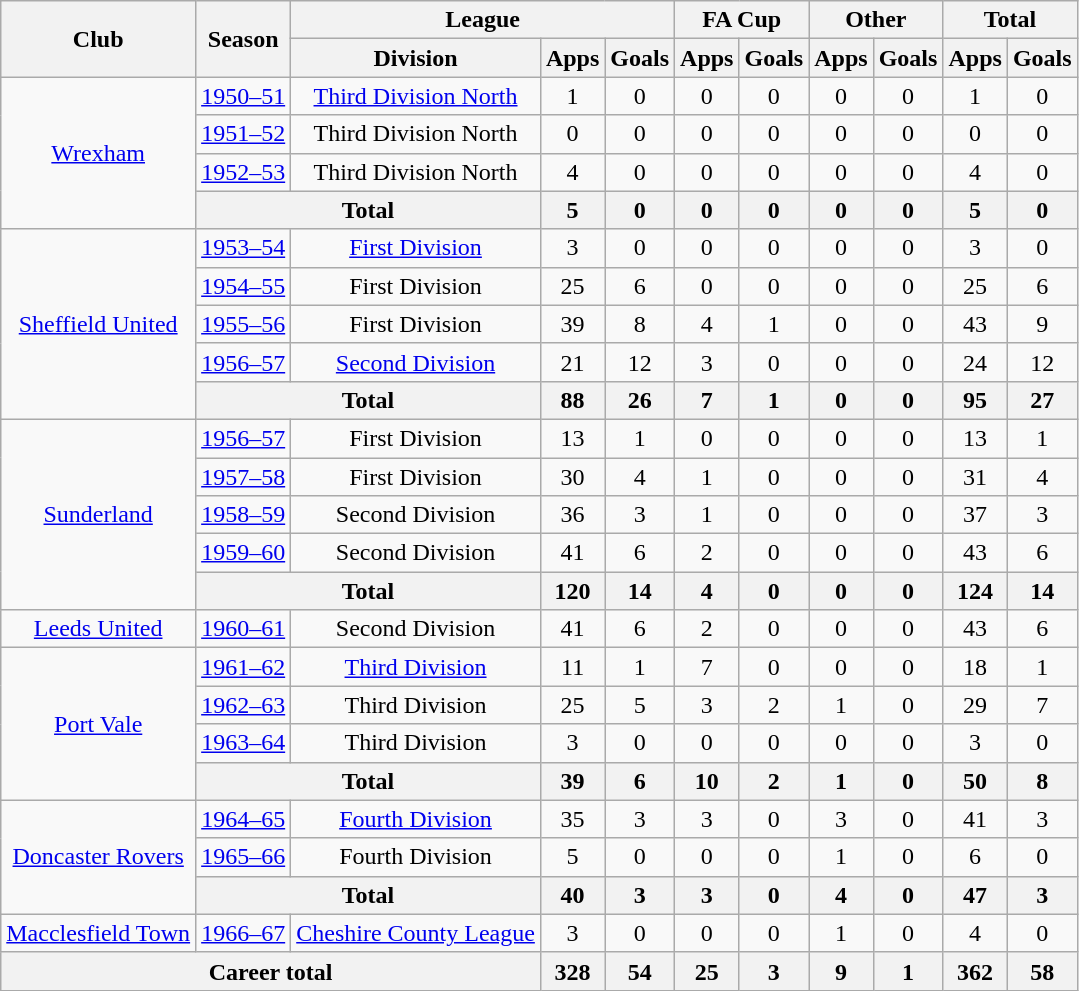<table class="wikitable" style="text-align:center">
<tr>
<th rowspan="2">Club</th>
<th rowspan="2">Season</th>
<th colspan="3">League</th>
<th colspan="2">FA Cup</th>
<th colspan="2">Other</th>
<th colspan="2">Total</th>
</tr>
<tr>
<th>Division</th>
<th>Apps</th>
<th>Goals</th>
<th>Apps</th>
<th>Goals</th>
<th>Apps</th>
<th>Goals</th>
<th>Apps</th>
<th>Goals</th>
</tr>
<tr>
<td rowspan="4"><a href='#'>Wrexham</a></td>
<td><a href='#'>1950–51</a></td>
<td><a href='#'>Third Division North</a></td>
<td>1</td>
<td>0</td>
<td>0</td>
<td>0</td>
<td>0</td>
<td>0</td>
<td>1</td>
<td>0</td>
</tr>
<tr>
<td><a href='#'>1951–52</a></td>
<td>Third Division North</td>
<td>0</td>
<td>0</td>
<td>0</td>
<td>0</td>
<td>0</td>
<td>0</td>
<td>0</td>
<td>0</td>
</tr>
<tr>
<td><a href='#'>1952–53</a></td>
<td>Third Division North</td>
<td>4</td>
<td>0</td>
<td>0</td>
<td>0</td>
<td>0</td>
<td>0</td>
<td>4</td>
<td>0</td>
</tr>
<tr>
<th colspan="2">Total</th>
<th>5</th>
<th>0</th>
<th>0</th>
<th>0</th>
<th>0</th>
<th>0</th>
<th>5</th>
<th>0</th>
</tr>
<tr>
<td rowspan="5"><a href='#'>Sheffield United</a></td>
<td><a href='#'>1953–54</a></td>
<td><a href='#'>First Division</a></td>
<td>3</td>
<td>0</td>
<td>0</td>
<td>0</td>
<td>0</td>
<td>0</td>
<td>3</td>
<td>0</td>
</tr>
<tr>
<td><a href='#'>1954–55</a></td>
<td>First Division</td>
<td>25</td>
<td>6</td>
<td>0</td>
<td>0</td>
<td>0</td>
<td>0</td>
<td>25</td>
<td>6</td>
</tr>
<tr>
<td><a href='#'>1955–56</a></td>
<td>First Division</td>
<td>39</td>
<td>8</td>
<td>4</td>
<td>1</td>
<td>0</td>
<td>0</td>
<td>43</td>
<td>9</td>
</tr>
<tr>
<td><a href='#'>1956–57</a></td>
<td><a href='#'>Second Division</a></td>
<td>21</td>
<td>12</td>
<td>3</td>
<td>0</td>
<td>0</td>
<td>0</td>
<td>24</td>
<td>12</td>
</tr>
<tr>
<th colspan="2">Total</th>
<th>88</th>
<th>26</th>
<th>7</th>
<th>1</th>
<th>0</th>
<th>0</th>
<th>95</th>
<th>27</th>
</tr>
<tr>
<td rowspan="5"><a href='#'>Sunderland</a></td>
<td><a href='#'>1956–57</a></td>
<td>First Division</td>
<td>13</td>
<td>1</td>
<td>0</td>
<td>0</td>
<td>0</td>
<td>0</td>
<td>13</td>
<td>1</td>
</tr>
<tr>
<td><a href='#'>1957–58</a></td>
<td>First Division</td>
<td>30</td>
<td>4</td>
<td>1</td>
<td>0</td>
<td>0</td>
<td>0</td>
<td>31</td>
<td>4</td>
</tr>
<tr>
<td><a href='#'>1958–59</a></td>
<td>Second Division</td>
<td>36</td>
<td>3</td>
<td>1</td>
<td>0</td>
<td>0</td>
<td>0</td>
<td>37</td>
<td>3</td>
</tr>
<tr>
<td><a href='#'>1959–60</a></td>
<td>Second Division</td>
<td>41</td>
<td>6</td>
<td>2</td>
<td>0</td>
<td>0</td>
<td>0</td>
<td>43</td>
<td>6</td>
</tr>
<tr>
<th colspan="2">Total</th>
<th>120</th>
<th>14</th>
<th>4</th>
<th>0</th>
<th>0</th>
<th>0</th>
<th>124</th>
<th>14</th>
</tr>
<tr>
<td><a href='#'>Leeds United</a></td>
<td><a href='#'>1960–61</a></td>
<td>Second Division</td>
<td>41</td>
<td>6</td>
<td>2</td>
<td>0</td>
<td>0</td>
<td>0</td>
<td>43</td>
<td>6</td>
</tr>
<tr>
<td rowspan="4"><a href='#'>Port Vale</a></td>
<td><a href='#'>1961–62</a></td>
<td><a href='#'>Third Division</a></td>
<td>11</td>
<td>1</td>
<td>7</td>
<td>0</td>
<td>0</td>
<td>0</td>
<td>18</td>
<td>1</td>
</tr>
<tr>
<td><a href='#'>1962–63</a></td>
<td>Third Division</td>
<td>25</td>
<td>5</td>
<td>3</td>
<td>2</td>
<td>1</td>
<td>0</td>
<td>29</td>
<td>7</td>
</tr>
<tr>
<td><a href='#'>1963–64</a></td>
<td>Third Division</td>
<td>3</td>
<td>0</td>
<td>0</td>
<td>0</td>
<td>0</td>
<td>0</td>
<td>3</td>
<td>0</td>
</tr>
<tr>
<th colspan="2">Total</th>
<th>39</th>
<th>6</th>
<th>10</th>
<th>2</th>
<th>1</th>
<th>0</th>
<th>50</th>
<th>8</th>
</tr>
<tr>
<td rowspan="3"><a href='#'>Doncaster Rovers</a></td>
<td><a href='#'>1964–65</a></td>
<td><a href='#'>Fourth Division</a></td>
<td>35</td>
<td>3</td>
<td>3</td>
<td>0</td>
<td>3</td>
<td>0</td>
<td>41</td>
<td>3</td>
</tr>
<tr>
<td><a href='#'>1965–66</a></td>
<td>Fourth Division</td>
<td>5</td>
<td>0</td>
<td>0</td>
<td>0</td>
<td>1</td>
<td>0</td>
<td>6</td>
<td>0</td>
</tr>
<tr>
<th colspan="2">Total</th>
<th>40</th>
<th>3</th>
<th>3</th>
<th>0</th>
<th>4</th>
<th>0</th>
<th>47</th>
<th>3</th>
</tr>
<tr>
<td><a href='#'>Macclesfield Town</a></td>
<td><a href='#'>1966–67</a></td>
<td><a href='#'>Cheshire County League</a></td>
<td>3</td>
<td>0</td>
<td>0</td>
<td>0</td>
<td>1</td>
<td>0</td>
<td>4</td>
<td>0</td>
</tr>
<tr>
<th colspan="3">Career total</th>
<th>328</th>
<th>54</th>
<th>25</th>
<th>3</th>
<th>9</th>
<th>1</th>
<th>362</th>
<th>58</th>
</tr>
</table>
